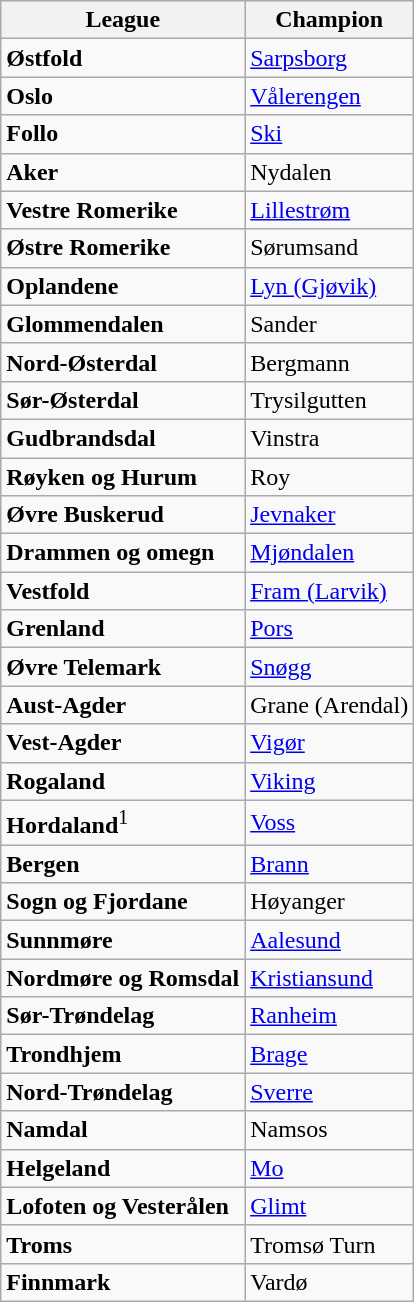<table class="wikitable">
<tr>
<th>League</th>
<th>Champion</th>
</tr>
<tr>
<td><strong>Østfold</strong></td>
<td><a href='#'>Sarpsborg</a></td>
</tr>
<tr>
<td><strong>Oslo</strong></td>
<td><a href='#'>Vålerengen</a></td>
</tr>
<tr>
<td><strong>Follo</strong></td>
<td><a href='#'>Ski</a></td>
</tr>
<tr>
<td><strong>Aker</strong></td>
<td>Nydalen</td>
</tr>
<tr>
<td><strong>Vestre Romerike</strong></td>
<td><a href='#'>Lillestrøm</a></td>
</tr>
<tr>
<td><strong>Østre Romerike</strong></td>
<td>Sørumsand</td>
</tr>
<tr>
<td><strong>Oplandene</strong></td>
<td><a href='#'>Lyn (Gjøvik)</a></td>
</tr>
<tr>
<td><strong>Glommendalen</strong></td>
<td>Sander</td>
</tr>
<tr>
<td><strong>Nord-Østerdal</strong></td>
<td>Bergmann</td>
</tr>
<tr>
<td><strong>Sør-Østerdal</strong></td>
<td>Trysilgutten</td>
</tr>
<tr>
<td><strong>Gudbrandsdal</strong></td>
<td>Vinstra</td>
</tr>
<tr>
<td><strong>Røyken og Hurum</strong></td>
<td>Roy</td>
</tr>
<tr>
<td><strong>Øvre Buskerud</strong></td>
<td><a href='#'>Jevnaker</a></td>
</tr>
<tr>
<td><strong>Drammen og omegn</strong></td>
<td><a href='#'>Mjøndalen</a></td>
</tr>
<tr>
<td><strong>Vestfold</strong></td>
<td><a href='#'>Fram (Larvik)</a></td>
</tr>
<tr>
<td><strong>Grenland</strong></td>
<td><a href='#'>Pors</a></td>
</tr>
<tr>
<td><strong>Øvre Telemark</strong></td>
<td><a href='#'>Snøgg</a></td>
</tr>
<tr>
<td><strong>Aust-Agder</strong></td>
<td>Grane (Arendal)</td>
</tr>
<tr>
<td><strong>Vest-Agder</strong></td>
<td><a href='#'>Vigør</a></td>
</tr>
<tr>
<td><strong>Rogaland</strong></td>
<td><a href='#'>Viking</a></td>
</tr>
<tr>
<td><strong>Hordaland</strong><sup>1</sup></td>
<td><a href='#'>Voss</a></td>
</tr>
<tr>
<td><strong>Bergen</strong></td>
<td><a href='#'>Brann</a></td>
</tr>
<tr>
<td><strong>Sogn og Fjordane</strong></td>
<td>Høyanger</td>
</tr>
<tr>
<td><strong>Sunnmøre</strong></td>
<td><a href='#'>Aalesund</a></td>
</tr>
<tr>
<td><strong>Nordmøre og Romsdal</strong></td>
<td><a href='#'>Kristiansund</a></td>
</tr>
<tr>
<td><strong>Sør-Trøndelag</strong></td>
<td><a href='#'>Ranheim</a></td>
</tr>
<tr>
<td><strong>Trondhjem</strong></td>
<td><a href='#'>Brage</a></td>
</tr>
<tr>
<td><strong>Nord-Trøndelag</strong></td>
<td><a href='#'>Sverre</a></td>
</tr>
<tr>
<td><strong>Namdal</strong></td>
<td>Namsos</td>
</tr>
<tr>
<td><strong>Helgeland</strong></td>
<td><a href='#'>Mo</a></td>
</tr>
<tr>
<td><strong>Lofoten og Vesterålen</strong></td>
<td><a href='#'>Glimt</a></td>
</tr>
<tr>
<td><strong>Troms</strong></td>
<td>Tromsø Turn</td>
</tr>
<tr>
<td><strong>Finnmark</strong></td>
<td>Vardø</td>
</tr>
</table>
